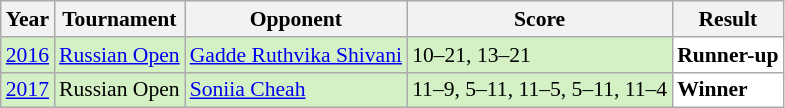<table class="sortable wikitable" style="font-size: 90%;">
<tr>
<th>Year</th>
<th>Tournament</th>
<th>Opponent</th>
<th>Score</th>
<th>Result</th>
</tr>
<tr style="background:#D4F1C5">
<td align="center"><a href='#'>2016</a></td>
<td align="left"><a href='#'>Russian Open</a></td>
<td align="left"> <a href='#'>Gadde Ruthvika Shivani</a></td>
<td align="left">10–21, 13–21</td>
<td style="text-align:left; background:white"> <strong>Runner-up</strong></td>
</tr>
<tr style="background:#D4F1C5">
<td align="center"><a href='#'>2017</a></td>
<td align="left">Russian Open</td>
<td align="left"> <a href='#'>Soniia Cheah</a></td>
<td align="left">11–9, 5–11, 11–5, 5–11, 11–4</td>
<td style="text-align:left; background:white"> <strong>Winner</strong></td>
</tr>
</table>
